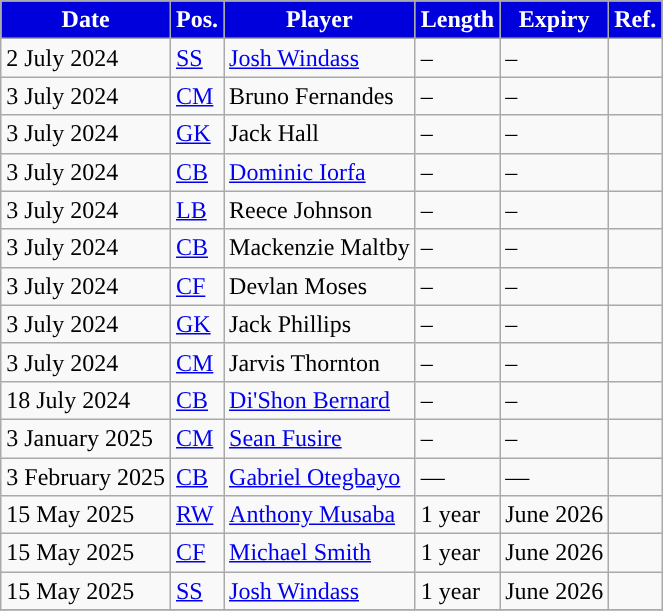<table class="wikitable plainrowheaders sortable">
<tr>
<th style="background:#0000DD; color:#FFFFFF; ">Date</th>
<th style="background:#0000DD; color:#FFFFFF; ">Pos.</th>
<th style="background:#0000DD; color:#FFFFFF; ">Player</th>
<th style="background:#0000DD; color:#FFFFFF; ">Length</th>
<th style="background:#0000DD; color:#FFFFFF; ">Expiry</th>
<th style="background:#0000DD; color:#FFFFFF; ">Ref.</th>
</tr>
<tr>
<td>2 July 2024</td>
<td><a href='#'>SS</a></td>
<td> <a href='#'>Josh Windass</a></td>
<td>–</td>
<td>–</td>
<td></td>
</tr>
<tr>
<td>3 July 2024</td>
<td><a href='#'>CM</a></td>
<td> Bruno Fernandes</td>
<td>–</td>
<td>–</td>
<td></td>
</tr>
<tr>
<td>3 July 2024</td>
<td><a href='#'>GK</a></td>
<td> Jack Hall</td>
<td>–</td>
<td>–</td>
<td></td>
</tr>
<tr>
<td>3 July 2024</td>
<td><a href='#'>CB</a></td>
<td> <a href='#'>Dominic Iorfa</a></td>
<td>–</td>
<td>–</td>
<td></td>
</tr>
<tr>
<td>3 July 2024</td>
<td><a href='#'>LB</a></td>
<td> Reece Johnson</td>
<td>–</td>
<td>–</td>
<td></td>
</tr>
<tr>
<td>3 July 2024</td>
<td><a href='#'>CB</a></td>
<td> Mackenzie Maltby</td>
<td>–</td>
<td>–</td>
<td></td>
</tr>
<tr>
<td>3 July 2024</td>
<td><a href='#'>CF</a></td>
<td> Devlan Moses</td>
<td>–</td>
<td>–</td>
<td></td>
</tr>
<tr>
<td>3 July 2024</td>
<td><a href='#'>GK</a></td>
<td> Jack Phillips</td>
<td>–</td>
<td>–</td>
<td></td>
</tr>
<tr>
<td>3 July 2024</td>
<td><a href='#'>CM</a></td>
<td> Jarvis Thornton</td>
<td>–</td>
<td>–</td>
<td></td>
</tr>
<tr>
<td>18 July 2024</td>
<td><a href='#'>CB</a></td>
<td> <a href='#'>Di'Shon Bernard</a></td>
<td>–</td>
<td>–</td>
<td></td>
</tr>
<tr>
<td>3 January 2025</td>
<td><a href='#'>CM</a></td>
<td> <a href='#'>Sean Fusire</a></td>
<td>–</td>
<td>–</td>
<td></td>
</tr>
<tr>
<td>3 February 2025</td>
<td><a href='#'>CB</a></td>
<td> <a href='#'>Gabriel Otegbayo</a></td>
<td>—</td>
<td>—</td>
<td></td>
</tr>
<tr>
<td>15 May 2025</td>
<td><a href='#'>RW</a></td>
<td> <a href='#'>Anthony Musaba</a></td>
<td>1 year</td>
<td>June 2026</td>
<td></td>
</tr>
<tr>
<td>15 May 2025</td>
<td><a href='#'>CF</a></td>
<td> <a href='#'>Michael Smith</a></td>
<td>1 year</td>
<td>June 2026</td>
<td></td>
</tr>
<tr>
<td>15 May 2025</td>
<td><a href='#'>SS</a></td>
<td> <a href='#'>Josh Windass</a></td>
<td>1 year</td>
<td>June 2026</td>
<td></td>
</tr>
<tr>
</tr>
</table>
